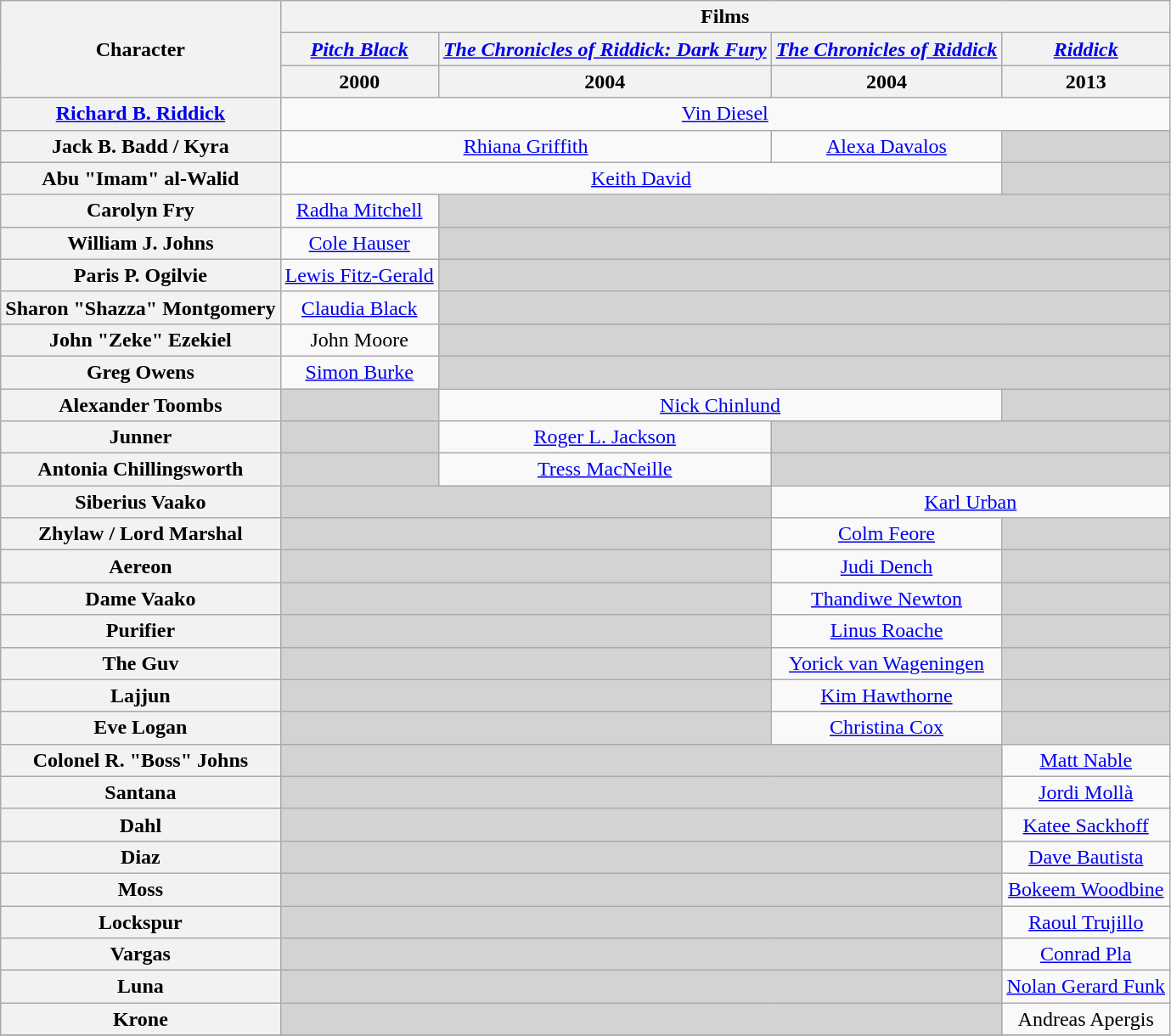<table class="wikitable" style="text-align:center;">
<tr>
<th rowspan="3">Character</th>
<th colspan="4">Films</th>
</tr>
<tr>
<th><em><a href='#'>Pitch Black</a></em></th>
<th><em><a href='#'>The Chronicles of Riddick: Dark Fury</a></em></th>
<th><em><a href='#'>The Chronicles of Riddick</a></em></th>
<th><em><a href='#'>Riddick</a></em></th>
</tr>
<tr>
<th>2000</th>
<th>2004</th>
<th>2004</th>
<th>2013</th>
</tr>
<tr>
<th><a href='#'>Richard B. Riddick</a></th>
<td colspan="4"><a href='#'>Vin Diesel</a></td>
</tr>
<tr>
<th>Jack B. Badd / Kyra</th>
<td colspan="2"><a href='#'>Rhiana Griffith</a></td>
<td colspan="1"><a href='#'>Alexa Davalos</a></td>
<td colspan="1" style="background:lightgrey;"></td>
</tr>
<tr>
<th>Abu "Imam" al-Walid</th>
<td colspan="3"><a href='#'>Keith David</a></td>
<td colspan="1" style="background:lightgrey;"></td>
</tr>
<tr>
<th>Carolyn Fry</th>
<td colspan="1"><a href='#'>Radha Mitchell</a></td>
<td colspan="3" style="background:lightgrey;"></td>
</tr>
<tr>
<th>William J. Johns</th>
<td colspan="1"><a href='#'>Cole Hauser</a></td>
<td colspan="3" style="background:lightgrey;"></td>
</tr>
<tr>
<th>Paris P. Ogilvie</th>
<td colspan="1"><a href='#'>Lewis Fitz-Gerald</a></td>
<td colspan="3" style="background:lightgrey;"></td>
</tr>
<tr>
<th>Sharon "Shazza" Montgomery</th>
<td><a href='#'>Claudia Black</a></td>
<th colspan="3" style="background:lightgrey;"></th>
</tr>
<tr>
<th>John "Zeke" Ezekiel</th>
<td>John Moore</td>
<th colspan="3" style="background:lightgrey;"></th>
</tr>
<tr>
<th>Greg Owens</th>
<td><a href='#'>Simon Burke</a></td>
<th colspan="3" style="background:lightgrey;"></th>
</tr>
<tr>
<th>Alexander Toombs</th>
<td colspan="1" style="background:lightgrey;"></td>
<td colspan="2"><a href='#'>Nick Chinlund</a></td>
<td colspan="1" style="background:lightgrey;"></td>
</tr>
<tr>
<th>Junner</th>
<td colspan="1" style="background:lightgrey;"></td>
<td colspan="1"><a href='#'>Roger L. Jackson</a></td>
<td colspan="2" style="background:lightgrey;"></td>
</tr>
<tr>
<th>Antonia Chillingsworth</th>
<td colspan="1" style="background:lightgrey;"></td>
<td colspan="1"><a href='#'>Tress MacNeille</a></td>
<td colspan="2" style="background:lightgrey;"></td>
</tr>
<tr>
<th>Siberius Vaako</th>
<td colspan="2" style="background:lightgrey;"></td>
<td colspan="2"><a href='#'>Karl Urban</a></td>
</tr>
<tr>
<th>Zhylaw / Lord Marshal</th>
<td colspan="2" style="background:lightgrey;"></td>
<td colspan="1"><a href='#'>Colm Feore</a></td>
<td colspan="1" style="background:lightgrey;"></td>
</tr>
<tr>
<th>Aereon</th>
<td colspan="2" style="background:lightgrey;"></td>
<td colspan="1"><a href='#'>Judi Dench</a></td>
<td colspan="1" style="background:lightgrey;"></td>
</tr>
<tr>
<th>Dame Vaako</th>
<td colspan="2" style="background:lightgrey;"></td>
<td colspan="1"><a href='#'>Thandiwe Newton</a></td>
<td colspan="1" style="background:lightgrey;"></td>
</tr>
<tr>
<th>Purifier</th>
<td colspan="2" style="background:lightgrey;"></td>
<td colspan="1"><a href='#'>Linus Roache</a></td>
<td colspan="1" style="background:lightgrey;"></td>
</tr>
<tr>
<th>The Guv</th>
<th colspan="2" style="background:lightgrey;"></th>
<td><a href='#'>Yorick van Wageningen</a></td>
<th colspan="1" style="background:lightgrey;"></th>
</tr>
<tr>
<th>Lajjun</th>
<th colspan="2" style="background:lightgrey;"></th>
<td><a href='#'>Kim Hawthorne</a></td>
<th colspan="1" style="background:lightgrey;"></th>
</tr>
<tr>
<th>Eve Logan</th>
<th colspan="2" style="background:lightgrey;"></th>
<td><a href='#'>Christina Cox</a></td>
<th colspan="1" style="background:lightgrey;"></th>
</tr>
<tr>
<th>Colonel R. "Boss" Johns</th>
<td colspan="3" style="background:lightgrey;"></td>
<td colspan="1"><a href='#'>Matt Nable</a></td>
</tr>
<tr>
<th>Santana</th>
<td colspan="3" style="background:lightgrey;"></td>
<td colspan="1"><a href='#'>Jordi Mollà</a></td>
</tr>
<tr>
<th>Dahl</th>
<td colspan="3" style="background:lightgrey;"></td>
<td colspan="1"><a href='#'>Katee Sackhoff</a></td>
</tr>
<tr>
<th>Diaz</th>
<td colspan="3" style="background:lightgrey;"></td>
<td colspan="1"><a href='#'>Dave Bautista</a></td>
</tr>
<tr>
<th>Moss</th>
<td colspan="3" style="background:lightgrey;"></td>
<td colspan="1"><a href='#'>Bokeem Woodbine</a></td>
</tr>
<tr>
<th>Lockspur</th>
<th colspan="3" style="background:lightgrey;"></th>
<td><a href='#'>Raoul Trujillo</a></td>
</tr>
<tr>
<th>Vargas</th>
<th colspan="3" style="background:lightgrey;"></th>
<td><a href='#'>Conrad Pla</a></td>
</tr>
<tr>
<th>Luna</th>
<th colspan="3" style="background:lightgrey;"></th>
<td><a href='#'>Nolan Gerard Funk</a></td>
</tr>
<tr>
<th>Krone</th>
<th colspan="3" style="background:lightgrey;"></th>
<td>Andreas Apergis</td>
</tr>
<tr>
</tr>
</table>
